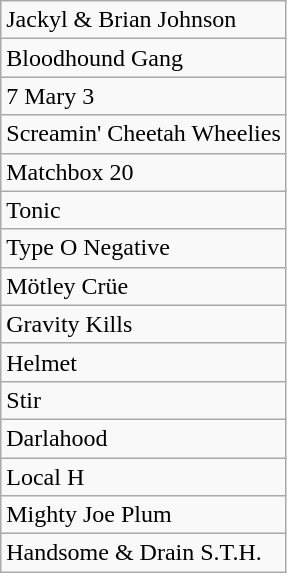<table class="wikitable">
<tr>
<td>Jackyl & Brian Johnson</td>
</tr>
<tr>
<td>Bloodhound Gang</td>
</tr>
<tr>
<td>7 Mary 3</td>
</tr>
<tr>
<td>Screamin' Cheetah Wheelies</td>
</tr>
<tr>
<td>Matchbox 20</td>
</tr>
<tr>
<td>Tonic</td>
</tr>
<tr>
<td>Type O Negative</td>
</tr>
<tr>
<td>Mötley Crüe</td>
</tr>
<tr>
<td>Gravity Kills</td>
</tr>
<tr>
<td>Helmet</td>
</tr>
<tr>
<td>Stir</td>
</tr>
<tr>
<td>Darlahood</td>
</tr>
<tr>
<td>Local H</td>
</tr>
<tr>
<td>Mighty Joe Plum</td>
</tr>
<tr>
<td>Handsome & Drain S.T.H.</td>
</tr>
</table>
